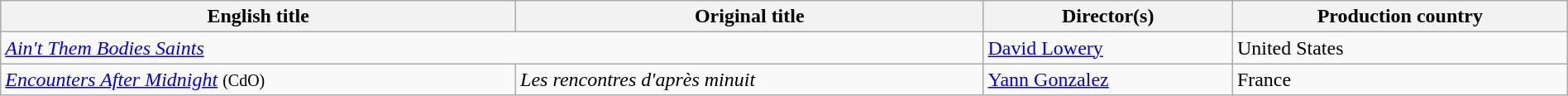<table class="wikitable" style="width:100%; margin-bottom:2px" cellpadding="5">
<tr>
<th scope="col">English title</th>
<th scope="col">Original title</th>
<th scope="col">Director(s)</th>
<th scope="col">Production country</th>
</tr>
<tr>
<td colspan=2><em><a href='#'>Ain't Them Bodies Saints</a></em></td>
<td><a href='#'>David Lowery</a></td>
<td>United States</td>
</tr>
<tr>
<td><em><a href='#'>Encounters After Midnight</a></em> <small>(CdO)</small></td>
<td><em>Les rencontres d'après minuit</em></td>
<td><a href='#'>Yann Gonzalez</a></td>
<td>France</td>
</tr>
</table>
